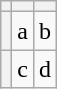<table class="wikitable">
<tr>
<th></th>
<th></th>
<th></th>
</tr>
<tr>
<th></th>
<td>a</td>
<td>b</td>
</tr>
<tr>
<th></th>
<td>c</td>
<td>d</td>
</tr>
</table>
